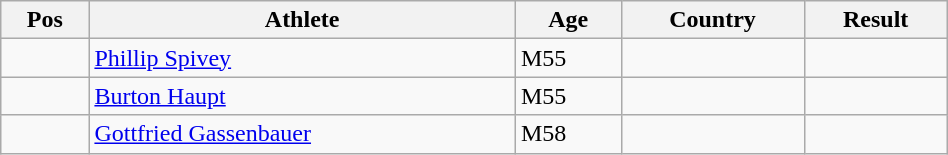<table class="wikitable"  style="text-align:center; width:50%;">
<tr>
<th>Pos</th>
<th>Athlete</th>
<th>Age</th>
<th>Country</th>
<th>Result</th>
</tr>
<tr>
<td align=center></td>
<td align=left><a href='#'>Phillip Spivey</a></td>
<td align=left>M55</td>
<td align=left></td>
<td></td>
</tr>
<tr>
<td align=center></td>
<td align=left><a href='#'>Burton Haupt</a></td>
<td align=left>M55</td>
<td align=left></td>
<td></td>
</tr>
<tr>
<td align=center></td>
<td align=left><a href='#'>Gottfried Gassenbauer</a></td>
<td align=left>M58</td>
<td align=left></td>
<td></td>
</tr>
</table>
